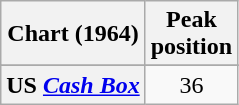<table class="wikitable sortable plainrowheaders">
<tr>
<th>Chart (1964)</th>
<th>Peak<br>position</th>
</tr>
<tr>
</tr>
<tr>
</tr>
<tr>
</tr>
<tr>
<th scope="row">US <a href='#'><em>Cash Box</em></a></th>
<td style="text-align:center;">36</td>
</tr>
</table>
